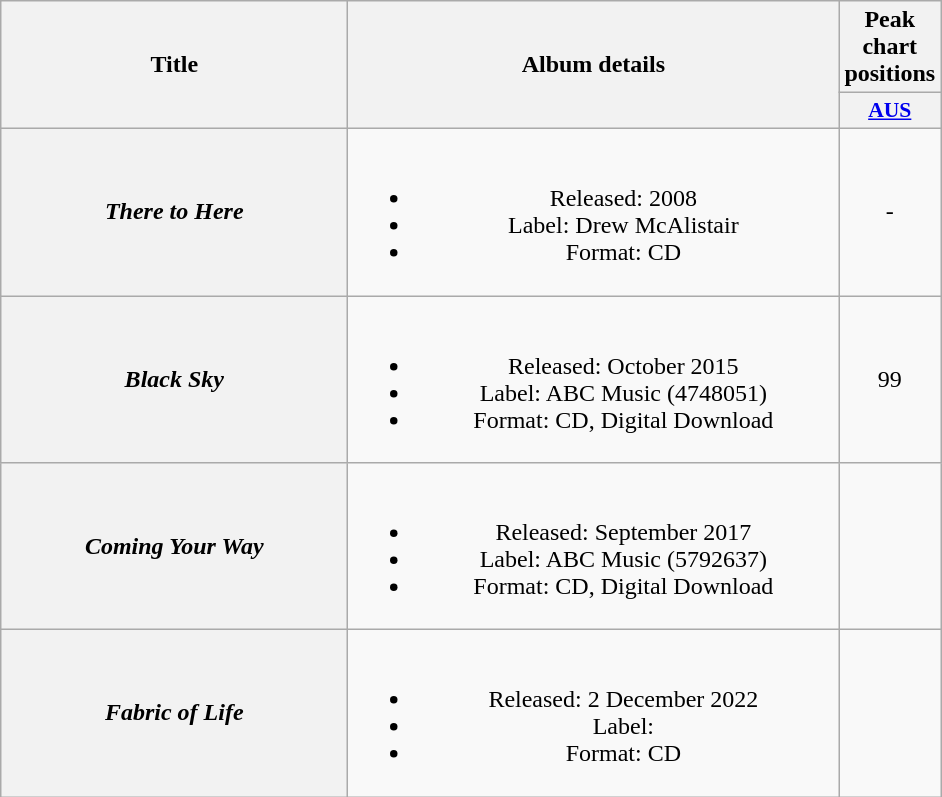<table class="wikitable plainrowheaders" style="text-align:center;" border="1">
<tr>
<th scope="col" rowspan="2" style="width:14em;">Title</th>
<th scope="col" rowspan="2" style="width:20em;">Album details</th>
<th scope="col" colspan="1">Peak chart positions</th>
</tr>
<tr>
<th scope="col" style="width:3em;font-size:90%;"><a href='#'>AUS</a><br></th>
</tr>
<tr>
<th scope="row"><em>There to Here</em></th>
<td><br><ul><li>Released: 2008</li><li>Label: Drew McAlistair</li><li>Format: CD</li></ul></td>
<td>-</td>
</tr>
<tr>
<th scope="row"><em>Black Sky</em></th>
<td><br><ul><li>Released: October 2015 </li><li>Label: ABC Music (4748051)</li><li>Format: CD, Digital Download</li></ul></td>
<td>99</td>
</tr>
<tr>
<th scope="row"><em>Coming Your Way</em></th>
<td><br><ul><li>Released: September 2017</li><li>Label: ABC Music (5792637)</li><li>Format: CD, Digital Download</li></ul></td>
<td></td>
</tr>
<tr>
<th scope="row"><em>Fabric of Life</em></th>
<td><br><ul><li>Released: 2 December 2022</li><li>Label:</li><li>Format: CD</li></ul></td>
<td></td>
</tr>
</table>
